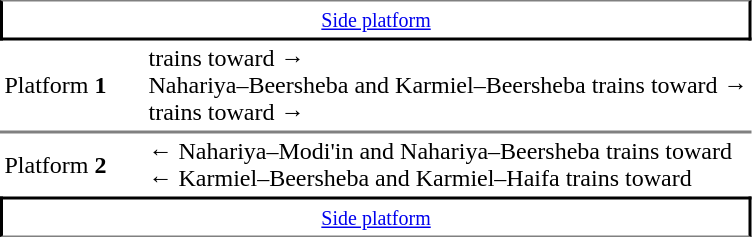<table border=0 cellspacing=0 cellpadding=3>
<tr>
<td style="border-top:solid 1px gray;border-right:solid 2px black;border-left:solid 2px black;border-bottom:solid 2px black;text-align:center;" colspan=2><small><a href='#'>Side platform</a></small></td>
</tr>
<tr>
<td style="border-bottom:solid 1px gray;" width=90>Platform <strong>1</strong></td>
<td style="border-bottom:solid 1px gray;">  trains toward   →<br>   Nahariya–Beersheba and Karmiel–Beersheba trains toward   →<br>  trains toward   →</td>
</tr>
<tr>
<td style="border-top:solid 1px gray;">Platform <strong>2</strong></td>
<td style="border-top:solid 1px gray;">←   Nahariya–Modi'in and Nahariya–Beersheba trains toward  <br>←   Karmiel–Beersheba and Karmiel–Haifa trains toward  </td>
</tr>
<tr>
<td style="border-top:solid 2px black;border-right:solid 2px black;border-left:solid 2px black;border-bottom:solid 1px gray;text-align:center;" colspan=2><small><a href='#'>Side platform</a></small></td>
</tr>
</table>
